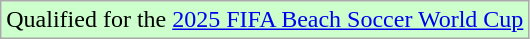<table class="wikitable">
<tr bgcolor="#ccffcc">
<td>Qualified for the <a href='#'>2025 FIFA Beach Soccer World Cup</a></td>
</tr>
</table>
